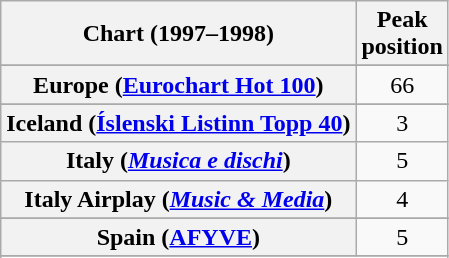<table class="wikitable sortable plainrowheaders" style="text-align:center">
<tr>
<th>Chart (1997–1998)</th>
<th>Peak<br>position</th>
</tr>
<tr>
</tr>
<tr>
</tr>
<tr>
</tr>
<tr>
</tr>
<tr>
<th scope="row">Europe (<a href='#'>Eurochart Hot 100</a>)</th>
<td>66</td>
</tr>
<tr>
</tr>
<tr>
<th scope="row">Iceland (<a href='#'>Íslenski Listinn Topp 40</a>)</th>
<td>3</td>
</tr>
<tr>
<th scope="row">Italy (<em><a href='#'>Musica e dischi</a></em>)</th>
<td>5</td>
</tr>
<tr>
<th scope="row">Italy Airplay (<em><a href='#'>Music & Media</a></em>)</th>
<td>4</td>
</tr>
<tr>
</tr>
<tr>
</tr>
<tr>
</tr>
<tr>
<th scope="row">Spain (<a href='#'>AFYVE</a>)</th>
<td>5</td>
</tr>
<tr>
</tr>
<tr>
</tr>
<tr>
</tr>
<tr>
</tr>
<tr>
</tr>
<tr>
</tr>
<tr>
</tr>
<tr>
</tr>
</table>
